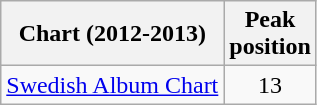<table class="wikitable">
<tr>
<th align="center">Chart (2012-2013)</th>
<th align="center">Peak<br>position</th>
</tr>
<tr>
<td align="left"><a href='#'>Swedish Album Chart</a></td>
<td align="center">13</td>
</tr>
</table>
